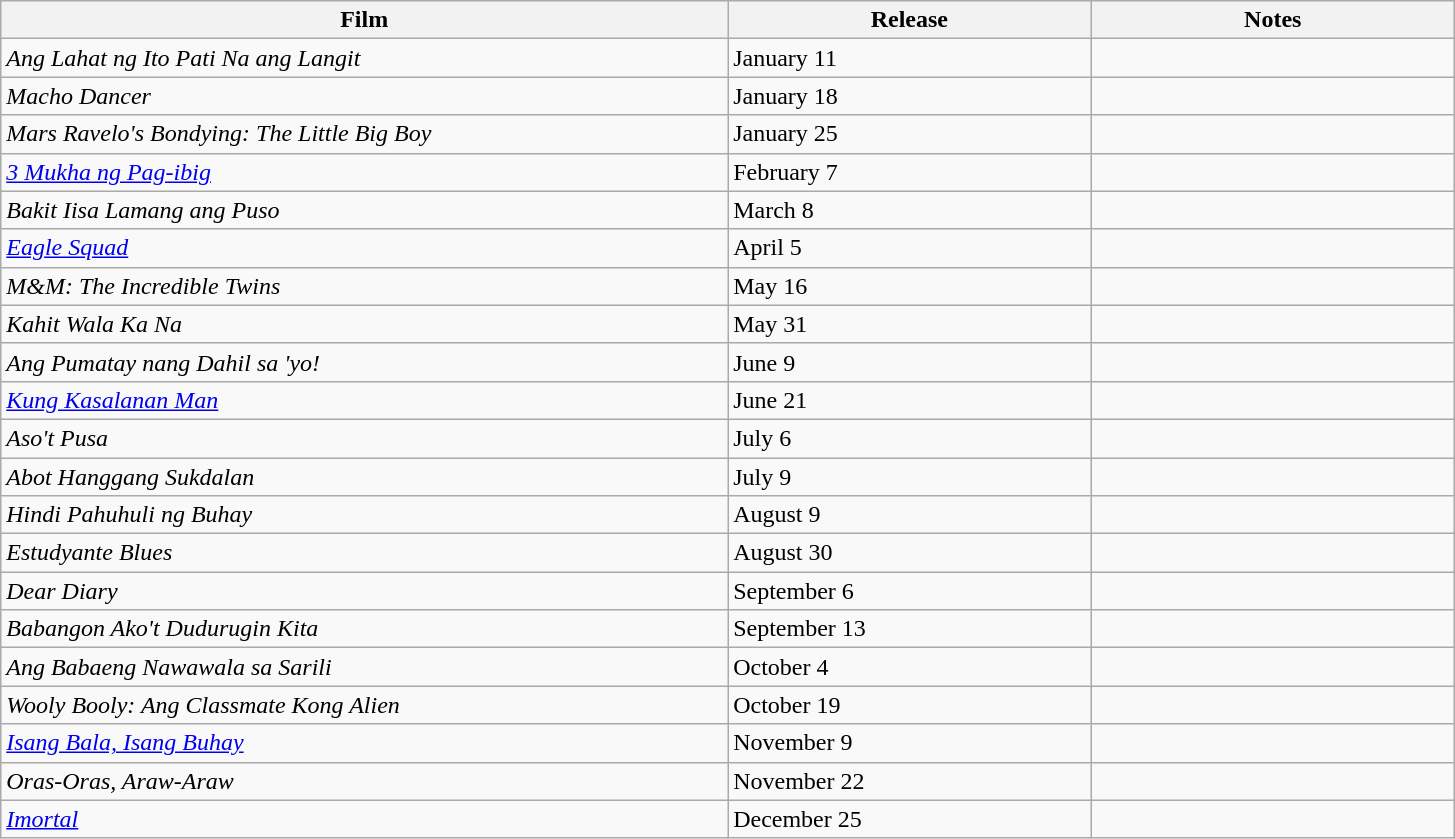<table class="wikitable sortable">
<tr>
<th style="width:30%;">Film</th>
<th style="width:15%;">Release</th>
<th style="width:15%;">Notes</th>
</tr>
<tr>
<td><em>Ang Lahat ng Ito Pati Na ang Langit</em></td>
<td>January 11</td>
<td></td>
</tr>
<tr>
<td><em>Macho Dancer</em></td>
<td>January 18</td>
<td></td>
</tr>
<tr>
<td><em>Mars Ravelo's Bondying: The Little Big Boy</em></td>
<td>January 25</td>
<td></td>
</tr>
<tr>
<td><em><a href='#'>3 Mukha ng Pag-ibig</a></em></td>
<td>February 7</td>
<td></td>
</tr>
<tr>
<td><em>Bakit Iisa Lamang ang Puso</em></td>
<td>March 8</td>
<td></td>
</tr>
<tr>
<td><em><a href='#'>Eagle Squad</a></em></td>
<td>April 5</td>
<td></td>
</tr>
<tr>
<td><em>M&M: The Incredible Twins</em></td>
<td>May 16</td>
<td></td>
</tr>
<tr>
<td><em>Kahit Wala Ka Na</em></td>
<td>May 31</td>
<td></td>
</tr>
<tr>
<td><em>Ang Pumatay nang Dahil sa 'yo!</em></td>
<td>June 9</td>
<td></td>
</tr>
<tr>
<td><em><a href='#'>Kung Kasalanan Man</a></em></td>
<td>June 21</td>
<td></td>
</tr>
<tr>
<td><em>Aso't Pusa</em></td>
<td>July 6</td>
<td></td>
</tr>
<tr>
<td><em>Abot Hanggang Sukdalan</em></td>
<td>July 9</td>
<td></td>
</tr>
<tr>
<td><em>Hindi Pahuhuli ng Buhay</em></td>
<td>August 9</td>
<td></td>
</tr>
<tr>
<td><em>Estudyante Blues</em></td>
<td>August 30</td>
<td></td>
</tr>
<tr>
<td><em>Dear Diary</em></td>
<td>September 6</td>
<td></td>
</tr>
<tr>
<td><em>Babangon Ako't Dudurugin Kita</em></td>
<td>September 13</td>
<td></td>
</tr>
<tr>
<td><em>Ang Babaeng Nawawala sa Sarili</em></td>
<td>October 4</td>
<td></td>
</tr>
<tr>
<td><em>Wooly Booly: Ang Classmate Kong Alien</em></td>
<td>October 19</td>
<td></td>
</tr>
<tr>
<td><em><a href='#'>Isang Bala, Isang Buhay</a></em></td>
<td>November 9</td>
<td></td>
</tr>
<tr>
<td><em>Oras-Oras, Araw-Araw</em></td>
<td>November 22</td>
<td></td>
</tr>
<tr>
<td><em><a href='#'>Imortal</a></em></td>
<td>December 25</td>
<td></td>
</tr>
</table>
